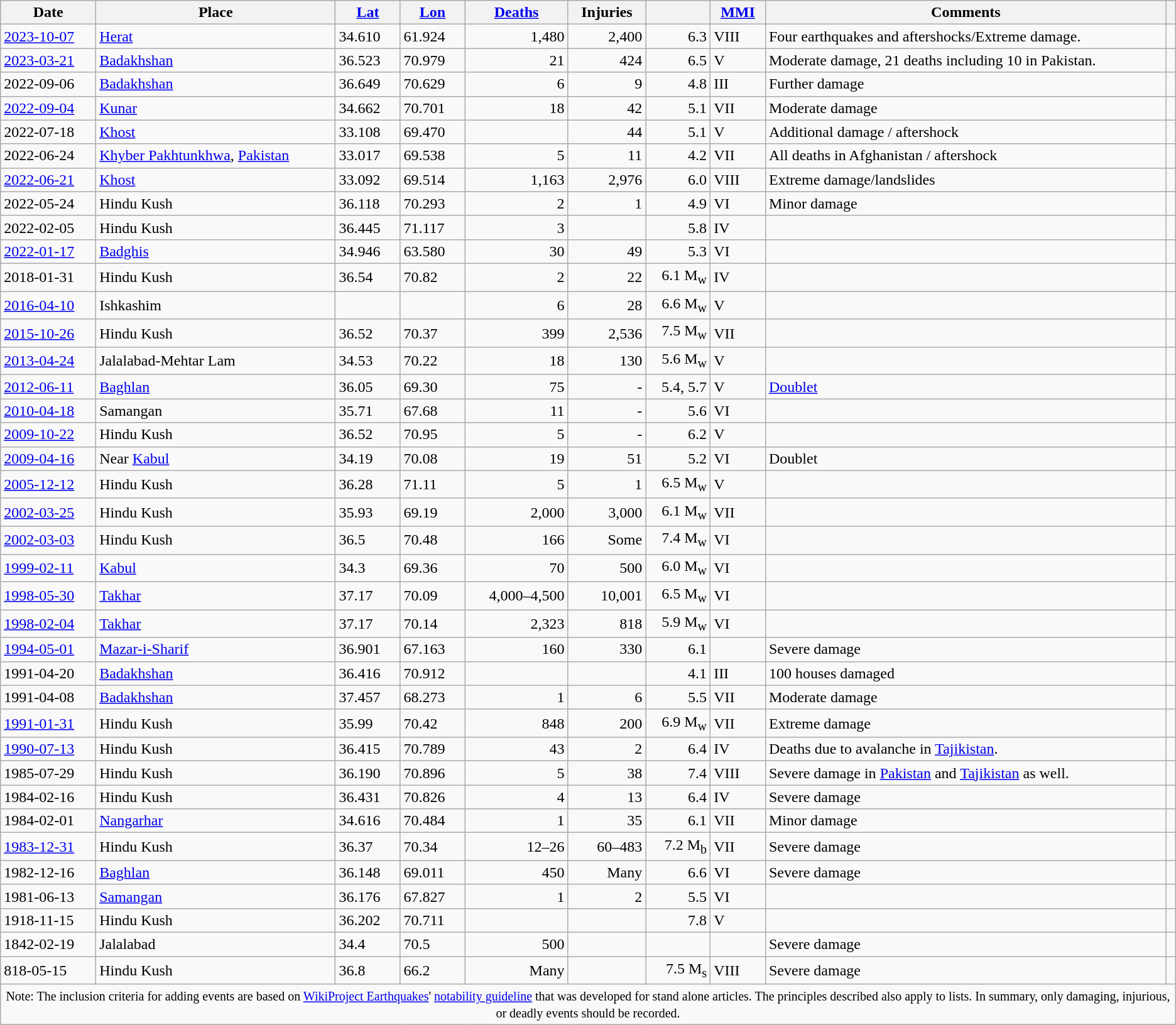<table class="wikitable sortable">
<tr>
<th>Date</th>
<th>Place</th>
<th><a href='#'>Lat</a></th>
<th><a href='#'>Lon</a></th>
<th><a href='#'>Deaths</a></th>
<th>Injuries</th>
<th></th>
<th><a href='#'>MMI</a></th>
<th>Comments</th>
<th><br></th>
</tr>
<tr>
<td><a href='#'>2023-10-07</a></td>
<td><a href='#'>Herat</a></td>
<td>34.610</td>
<td>61.924</td>
<td style="text-align:right;">1,480</td>
<td style="text-align:right;">2,400</td>
<td style="text-align:right;">6.3 </td>
<td>VIII</td>
<td>Four earthquakes and aftershocks/Extreme damage.</td>
<td></td>
</tr>
<tr>
<td><a href='#'>2023-03-21</a></td>
<td><a href='#'>Badakhshan</a></td>
<td>36.523</td>
<td>70.979</td>
<td style="text-align:right;">21</td>
<td style="text-align:right;">424</td>
<td style="text-align:right;">6.5 </td>
<td>V</td>
<td>Moderate damage, 21 deaths including 10 in Pakistan.</td>
<td></td>
</tr>
<tr>
<td>2022-09-06</td>
<td><a href='#'>Badakhshan</a></td>
<td>36.649</td>
<td>70.629</td>
<td style="text-align:right;">6</td>
<td style="text-align:right;">9</td>
<td style="text-align:right;">4.8 </td>
<td>III</td>
<td>Further damage</td>
<td></td>
</tr>
<tr>
<td><a href='#'>2022-09-04</a></td>
<td><a href='#'>Kunar</a></td>
<td>34.662</td>
<td>70.701</td>
<td style="text-align:right;">18</td>
<td style="text-align:right;">42</td>
<td style="text-align:right;">5.1 </td>
<td>VII</td>
<td>Moderate damage</td>
<td></td>
</tr>
<tr>
<td>2022-07-18</td>
<td><a href='#'>Khost</a></td>
<td>33.108</td>
<td>69.470</td>
<td style="text-align:right;"></td>
<td style="text-align:right;">44</td>
<td style="text-align:right;">5.1 </td>
<td>V</td>
<td>Additional damage / aftershock</td>
<td></td>
</tr>
<tr>
<td>2022-06-24</td>
<td><a href='#'>Khyber Pakhtunkhwa</a>, <a href='#'>Pakistan</a></td>
<td>33.017</td>
<td>69.538</td>
<td style="text-align:right;">5</td>
<td style="text-align:right;">11</td>
<td style="text-align:right;">4.2 </td>
<td>VII</td>
<td>All deaths in Afghanistan / aftershock</td>
<td></td>
</tr>
<tr>
<td><a href='#'>2022-06-21</a></td>
<td><a href='#'>Khost</a></td>
<td>33.092</td>
<td>69.514</td>
<td style="text-align:right;">1,163</td>
<td style="text-align:right;">2,976</td>
<td style="text-align:right;">6.0 </td>
<td>VIII</td>
<td>Extreme damage/landslides</td>
<td></td>
</tr>
<tr>
<td>2022-05-24</td>
<td>Hindu Kush</td>
<td>36.118</td>
<td>70.293</td>
<td style="text-align:right;">2</td>
<td style="text-align:right;">1</td>
<td style="text-align:right;">4.9 </td>
<td>VI</td>
<td>Minor damage</td>
<td></td>
</tr>
<tr>
<td>2022-02-05</td>
<td>Hindu Kush</td>
<td>36.445</td>
<td>71.117</td>
<td style="text-align:right;">3</td>
<td></td>
<td style="text-align:right;">5.8 </td>
<td>IV</td>
<td></td>
<td></td>
</tr>
<tr>
<td><a href='#'>2022-01-17</a></td>
<td><a href='#'>Badghis</a></td>
<td>34.946</td>
<td>63.580</td>
<td style="text-align:right;">30</td>
<td style="text-align:right;">49</td>
<td style="text-align:right;">5.3 </td>
<td>VI</td>
<td></td>
<td></td>
</tr>
<tr>
<td>2018-01-31</td>
<td>Hindu Kush</td>
<td>36.54</td>
<td>70.82</td>
<td style="text-align:right;">2</td>
<td style="text-align:right;">22</td>
<td style="text-align:right;">6.1 M<sub>w</sub></td>
<td>IV</td>
<td></td>
<td></td>
</tr>
<tr>
<td><a href='#'>2016-04-10</a></td>
<td>Ishkashim</td>
<td></td>
<td></td>
<td style="text-align:right;">6</td>
<td style="text-align:right;">28</td>
<td style="text-align:right;">6.6 M<sub>w</sub></td>
<td>V</td>
<td></td>
<td></td>
</tr>
<tr>
<td><a href='#'>2015-10-26</a></td>
<td>Hindu Kush</td>
<td>36.52</td>
<td>70.37</td>
<td style="text-align:right;">399</td>
<td style="text-align:right;">2,536</td>
<td style="text-align:right;">7.5 M<sub>w</sub></td>
<td>VII</td>
<td></td>
<td></td>
</tr>
<tr>
<td><a href='#'>2013-04-24</a></td>
<td>Jalalabad-Mehtar Lam</td>
<td>34.53</td>
<td>70.22</td>
<td style="text-align:right;">18</td>
<td style="text-align:right;">130</td>
<td style="text-align:right;">5.6 M<sub>w</sub></td>
<td>V</td>
<td></td>
<td></td>
</tr>
<tr>
<td><a href='#'>2012-06-11</a></td>
<td><a href='#'>Baghlan</a></td>
<td>36.05</td>
<td>69.30</td>
<td style="text-align:right;">75</td>
<td style="text-align:right;">-</td>
<td style="text-align:right;">5.4, 5.7</td>
<td>V</td>
<td><a href='#'>Doublet</a></td>
<td></td>
</tr>
<tr>
<td><a href='#'>2010-04-18</a></td>
<td>Samangan</td>
<td>35.71</td>
<td>67.68</td>
<td style="text-align:right;">11</td>
<td style="text-align:right;">-</td>
<td style="text-align:right;">5.6</td>
<td>VI</td>
<td></td>
<td></td>
</tr>
<tr>
<td><a href='#'>2009-10-22</a></td>
<td>Hindu Kush</td>
<td>36.52</td>
<td>70.95</td>
<td style="text-align:right;">5</td>
<td style="text-align:right;">-</td>
<td style="text-align:right;">6.2</td>
<td>V</td>
<td></td>
<td></td>
</tr>
<tr>
<td><a href='#'>2009-04-16</a></td>
<td>Near <a href='#'>Kabul</a></td>
<td>34.19</td>
<td>70.08</td>
<td style="text-align:right;">19</td>
<td style="text-align:right;">51</td>
<td style="text-align:right;">5.2 </td>
<td>VI</td>
<td>Doublet</td>
<td></td>
</tr>
<tr>
<td><a href='#'>2005-12-12</a></td>
<td>Hindu Kush</td>
<td>36.28</td>
<td>71.11</td>
<td style="text-align:right;">5</td>
<td style="text-align:right;">1</td>
<td style="text-align:right;">6.5 M<sub>w</sub></td>
<td>V</td>
<td></td>
<td></td>
</tr>
<tr>
<td><a href='#'>2002-03-25</a></td>
<td>Hindu Kush</td>
<td>35.93</td>
<td>69.19</td>
<td style="text-align:right;">2,000</td>
<td style="text-align:right;">3,000</td>
<td style="text-align:right;">6.1 M<sub>w</sub></td>
<td>VII</td>
<td></td>
<td></td>
</tr>
<tr>
<td><a href='#'>2002-03-03</a></td>
<td>Hindu Kush</td>
<td>36.5</td>
<td>70.48</td>
<td style="text-align:right;">166</td>
<td style="text-align:right;">Some</td>
<td style="text-align:right;">7.4 M<sub>w</sub></td>
<td>VI</td>
<td></td>
<td></td>
</tr>
<tr>
<td><a href='#'>1999-02-11</a></td>
<td><a href='#'>Kabul</a></td>
<td>34.3</td>
<td>69.36</td>
<td style="text-align:right;">70</td>
<td style="text-align:right;">500</td>
<td style="text-align:right;">6.0 M<sub>w</sub></td>
<td>VI</td>
<td></td>
<td></td>
</tr>
<tr>
<td><a href='#'>1998-05-30</a></td>
<td><a href='#'>Takhar</a></td>
<td>37.17</td>
<td>70.09</td>
<td style="text-align:right;">4,000–4,500</td>
<td style="text-align:right;">10,001</td>
<td style="text-align:right;">6.5 M<sub>w</sub></td>
<td>VI</td>
<td></td>
<td></td>
</tr>
<tr>
<td><a href='#'>1998-02-04</a></td>
<td><a href='#'>Takhar</a></td>
<td>37.17</td>
<td>70.14</td>
<td style="text-align:right;">2,323</td>
<td style="text-align:right;">818</td>
<td style="text-align:right;">5.9 M<sub>w</sub></td>
<td>VI</td>
<td></td>
<td></td>
</tr>
<tr>
<td><a href='#'>1994-05-01</a></td>
<td><a href='#'>Mazar-i-Sharif</a></td>
<td>36.901</td>
<td>67.163</td>
<td style="text-align:right;">160</td>
<td style="text-align:right;">330</td>
<td style="text-align:right;">6.1 </td>
<td></td>
<td>Severe damage</td>
<td></td>
</tr>
<tr>
<td>1991-04-20</td>
<td><a href='#'>Badakhshan</a></td>
<td>36.416</td>
<td>70.912</td>
<td style="text-align:right;"></td>
<td style="text-align:right;"></td>
<td style="text-align:right;">4.1 </td>
<td>III</td>
<td>100 houses damaged</td>
<td></td>
</tr>
<tr>
<td>1991-04-08</td>
<td><a href='#'>Badakhshan</a></td>
<td>37.457</td>
<td>68.273</td>
<td style="text-align:right;">1</td>
<td style="text-align:right;">6</td>
<td style="text-align:right;">5.5 </td>
<td>VII</td>
<td>Moderate damage</td>
<td></td>
</tr>
<tr>
<td><a href='#'>1991-01-31</a></td>
<td>Hindu Kush</td>
<td>35.99</td>
<td>70.42</td>
<td style="text-align:right;">848</td>
<td style="text-align:right;">200</td>
<td style="text-align:right;">6.9 M<sub>w</sub></td>
<td>VII</td>
<td>Extreme damage</td>
<td></td>
</tr>
<tr>
<td><a href='#'>1990-07-13</a></td>
<td>Hindu Kush</td>
<td>36.415</td>
<td>70.789</td>
<td style="text-align:right;">43</td>
<td style="text-align:right;">2</td>
<td style="text-align:right;">6.4 </td>
<td>IV</td>
<td>Deaths due to avalanche in <a href='#'>Tajikistan</a>.</td>
<td></td>
</tr>
<tr>
<td>1985-07-29</td>
<td>Hindu Kush</td>
<td>36.190</td>
<td>70.896</td>
<td style="text-align:right;">5</td>
<td style="text-align:right;">38</td>
<td style="text-align:right;">7.4 </td>
<td>VIII</td>
<td>Severe damage in <a href='#'>Pakistan</a> and <a href='#'>Tajikistan</a> as well.</td>
<td></td>
</tr>
<tr>
<td>1984-02-16</td>
<td>Hindu Kush</td>
<td>36.431</td>
<td>70.826</td>
<td style="text-align:right;">4</td>
<td style="text-align:right;">13</td>
<td style="text-align:right;">6.4 </td>
<td>IV</td>
<td>Severe damage</td>
<td></td>
</tr>
<tr>
<td>1984-02-01</td>
<td><a href='#'>Nangarhar</a></td>
<td>34.616</td>
<td>70.484</td>
<td style="text-align:right;">1</td>
<td style="text-align:right;">35</td>
<td style="text-align:right;">6.1</td>
<td>VII</td>
<td>Minor damage</td>
<td></td>
</tr>
<tr>
<td><a href='#'>1983-12-31</a></td>
<td>Hindu Kush</td>
<td>36.37</td>
<td>70.34</td>
<td style="text-align:right;">12–26</td>
<td style="text-align:right;">60–483</td>
<td style="text-align:right;">7.2 M<sub>b</sub></td>
<td>VII</td>
<td>Severe damage</td>
<td></td>
</tr>
<tr>
<td>1982-12-16</td>
<td><a href='#'>Baghlan</a></td>
<td>36.148</td>
<td>69.011</td>
<td style="text-align:right;">450</td>
<td style="text-align:right;">Many</td>
<td style="text-align:right;">6.6 </td>
<td>VI</td>
<td>Severe damage</td>
<td></td>
</tr>
<tr>
<td>1981-06-13</td>
<td><a href='#'>Samangan</a></td>
<td>36.176</td>
<td>67.827</td>
<td style="text-align:right;">1</td>
<td style="text-align:right;">2</td>
<td style="text-align:right;">5.5 </td>
<td>VI</td>
<td></td>
<td></td>
</tr>
<tr>
<td>1918-11-15</td>
<td>Hindu Kush</td>
<td>36.202</td>
<td>70.711</td>
<td></td>
<td></td>
<td style="text-align:right;">7.8 </td>
<td>V</td>
<td></td>
<td></td>
</tr>
<tr>
<td>1842-02-19</td>
<td>Jalalabad</td>
<td>34.4</td>
<td>70.5</td>
<td style="text-align:right;">500</td>
<td style="text-align:right;"></td>
<td style="text-align:right;"></td>
<td></td>
<td>Severe damage</td>
<td></td>
</tr>
<tr>
<td>818-05-15</td>
<td>Hindu Kush</td>
<td>36.8</td>
<td>66.2</td>
<td style="text-align:right;">Many</td>
<td style="text-align:right;"></td>
<td style="text-align:right;">7.5 M<sub>s</sub></td>
<td>VIII</td>
<td>Severe damage</td>
<td></td>
</tr>
<tr class="sortbottom">
<td colspan="10" style="text-align: center;"><small>Note: The inclusion criteria for adding events are based on <a href='#'>WikiProject Earthquakes</a>' <a href='#'>notability guideline</a> that was developed for stand alone articles. The principles described also apply to lists. In summary, only damaging, injurious, or deadly events should be recorded.</small></td>
</tr>
</table>
